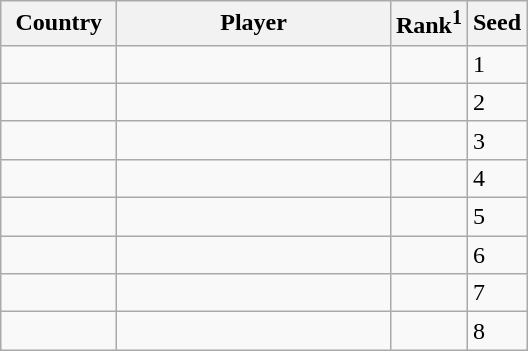<table class="sortable wikitable">
<tr>
<th width="70">Country</th>
<th width="175">Player</th>
<th>Rank<sup>1</sup></th>
<th>Seed</th>
</tr>
<tr>
<td></td>
<td></td>
<td></td>
<td>1</td>
</tr>
<tr>
<td></td>
<td></td>
<td></td>
<td>2</td>
</tr>
<tr>
<td></td>
<td></td>
<td></td>
<td>3</td>
</tr>
<tr>
<td></td>
<td></td>
<td></td>
<td>4</td>
</tr>
<tr>
<td></td>
<td></td>
<td></td>
<td>5</td>
</tr>
<tr>
<td></td>
<td></td>
<td></td>
<td>6</td>
</tr>
<tr>
<td></td>
<td></td>
<td></td>
<td>7</td>
</tr>
<tr>
<td></td>
<td></td>
<td></td>
<td>8</td>
</tr>
</table>
